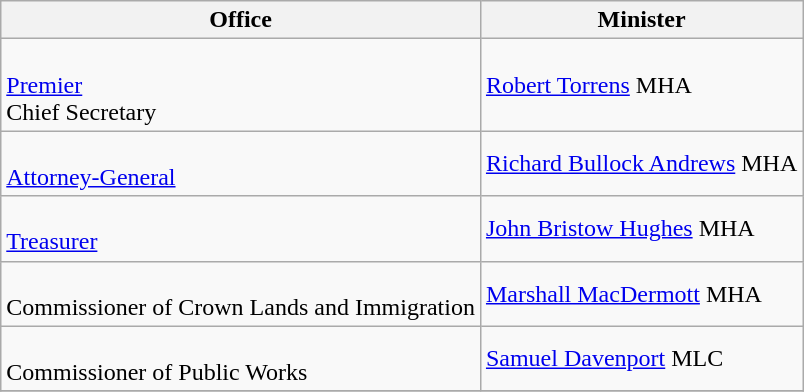<table class="wikitable">
<tr>
<th>Office</th>
<th>Minister</th>
</tr>
<tr>
<td><br><a href='#'>Premier</a><br>
Chief Secretary</td>
<td><a href='#'>Robert Torrens</a> MHA</td>
</tr>
<tr>
<td><br><a href='#'>Attorney-General</a></td>
<td><a href='#'>Richard Bullock Andrews</a> MHA</td>
</tr>
<tr>
<td><br><a href='#'>Treasurer</a><br></td>
<td><a href='#'>John Bristow Hughes</a> MHA</td>
</tr>
<tr>
<td><br>Commissioner of Crown Lands and Immigration<br></td>
<td><a href='#'>Marshall MacDermott</a> MHA</td>
</tr>
<tr>
<td><br>Commissioner of Public Works<br></td>
<td><a href='#'>Samuel Davenport</a> MLC</td>
</tr>
<tr>
</tr>
</table>
